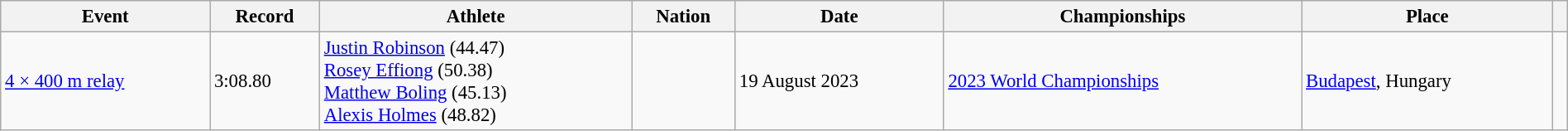<table class="wikitable" style="font-size:95%; width: 100%;">
<tr>
<th>Event</th>
<th>Record</th>
<th>Athlete</th>
<th>Nation</th>
<th>Date</th>
<th>Championships</th>
<th>Place</th>
<th></th>
</tr>
<tr>
<td><a href='#'>4 × 400 m relay</a></td>
<td>3:08.80 <strong></strong></td>
<td><a href='#'>Justin Robinson</a> (44.47)<br><a href='#'>Rosey Effiong</a> (50.38)<br><a href='#'>Matthew Boling</a> (45.13)<br><a href='#'>Alexis Holmes</a> (48.82)</td>
<td></td>
<td>19 August 2023</td>
<td><a href='#'>2023 World Championships</a></td>
<td><a href='#'>Budapest</a>, Hungary</td>
<td></td>
</tr>
</table>
